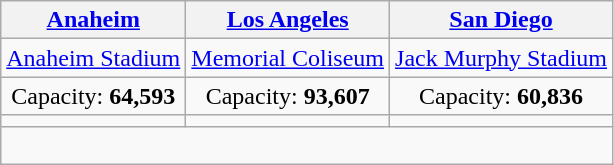<table class="wikitable" style="text-align: center;">
<tr>
<th><a href='#'>Anaheim</a></th>
<th><a href='#'>Los Angeles</a></th>
<th><a href='#'>San Diego</a></th>
</tr>
<tr>
<td><a href='#'>Anaheim Stadium</a></td>
<td><a href='#'>Memorial Coliseum</a></td>
<td><a href='#'>Jack Murphy Stadium</a></td>
</tr>
<tr>
<td>Capacity: <strong>64,593</strong></td>
<td>Capacity: <strong>93,607</strong></td>
<td>Capacity: <strong>60,836</strong></td>
</tr>
<tr>
<td></td>
<td></td>
<td></td>
</tr>
<tr>
<td colspan="3"><br></td>
</tr>
</table>
